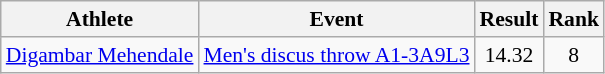<table class=wikitable style="font-size:90%">
<tr>
<th>Athlete</th>
<th>Event</th>
<th>Result</th>
<th>Rank</th>
</tr>
<tr>
<td><a href='#'>Digambar Mehendale</a></td>
<td><a href='#'>Men's discus throw A1-3A9L3</a></td>
<td style="text-align:center;">14.32</td>
<td style="text-align:center;">8</td>
</tr>
</table>
